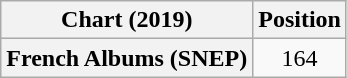<table class="wikitable plainrowheaders" style="text-align:center">
<tr>
<th scope="col">Chart (2019)</th>
<th scope="col">Position</th>
</tr>
<tr>
<th scope="row">French Albums (SNEP)</th>
<td>164</td>
</tr>
</table>
